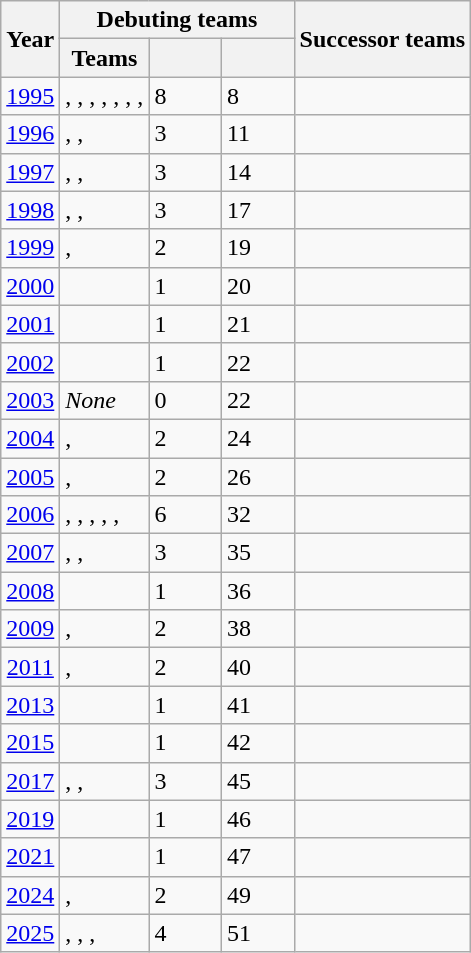<table class="wikitable">
<tr>
<th rowspan=2>Year</th>
<th colspan=3>Debuting teams</th>
<th rowspan=2>Successor teams</th>
</tr>
<tr>
<th>Teams</th>
<th width=41></th>
<th width=41></th>
</tr>
<tr>
<td valign=top; align=center><a href='#'>1995</a></td>
<td>, , , , , , , </td>
<td>8</td>
<td>8</td>
<td align=left></td>
</tr>
<tr>
<td valign=top; align=center><a href='#'>1996</a></td>
<td>, , </td>
<td>3</td>
<td>11</td>
<td align=left></td>
</tr>
<tr>
<td valign=top; align=center><a href='#'>1997</a></td>
<td>, , </td>
<td>3</td>
<td>14</td>
<td align=left></td>
</tr>
<tr>
<td valign=top; align=center><a href='#'>1998</a></td>
<td>, , </td>
<td>3</td>
<td>17</td>
<td align=left></td>
</tr>
<tr>
<td valign=top; align=center><a href='#'>1999</a></td>
<td>, </td>
<td>2</td>
<td>19</td>
<td align=left></td>
</tr>
<tr>
<td valign=top; align=center><a href='#'>2000</a></td>
<td></td>
<td>1</td>
<td>20</td>
<td align=left></td>
</tr>
<tr>
<td valign=top; align=center><a href='#'>2001</a></td>
<td></td>
<td>1</td>
<td>21</td>
<td align=left></td>
</tr>
<tr>
<td valign=top; align=center><a href='#'>2002</a></td>
<td></td>
<td>1</td>
<td>22</td>
<td align=left></td>
</tr>
<tr>
<td valign=top; align=center><a href='#'>2003</a></td>
<td><em>None</em></td>
<td>0</td>
<td>22</td>
<td align=left></td>
</tr>
<tr>
<td valign=top; align=center><a href='#'>2004</a></td>
<td>, </td>
<td>2</td>
<td>24</td>
<td align=left></td>
</tr>
<tr>
<td valign=top; align=center><a href='#'>2005</a></td>
<td>, </td>
<td>2</td>
<td>26</td>
<td align=left></td>
</tr>
<tr>
<td valign=top; align=center><a href='#'>2006</a></td>
<td>, , , , , </td>
<td>6</td>
<td>32</td>
<td align=left></td>
</tr>
<tr>
<td valign=top; align=center><a href='#'>2007</a></td>
<td>, , </td>
<td>3</td>
<td>35</td>
<td align=left></td>
</tr>
<tr>
<td valign=top; align=center><a href='#'>2008</a></td>
<td></td>
<td>1</td>
<td>36</td>
<td align=left></td>
</tr>
<tr>
<td valign=top; align=center><a href='#'>2009</a></td>
<td>, </td>
<td>2</td>
<td>38</td>
<td align=left></td>
</tr>
<tr>
<td valign=top; align=center><a href='#'>2011</a></td>
<td>, </td>
<td>2</td>
<td>40</td>
<td align=left></td>
</tr>
<tr>
<td valign=top; align=center><a href='#'>2013</a></td>
<td></td>
<td>1</td>
<td>41</td>
<td align=left></td>
</tr>
<tr>
<td valign=top; align=center><a href='#'>2015</a></td>
<td></td>
<td>1</td>
<td>42</td>
<td align=left></td>
</tr>
<tr>
<td valign=top; align=center><a href='#'>2017</a></td>
<td>, , </td>
<td>3</td>
<td>45</td>
<td align=left></td>
</tr>
<tr>
<td valign=top; align=center><a href='#'>2019</a></td>
<td></td>
<td>1</td>
<td>46</td>
<td align=left></td>
</tr>
<tr>
<td valign=top; align=center><a href='#'>2021</a></td>
<td></td>
<td>1</td>
<td>47</td>
<td align=left></td>
</tr>
<tr>
<td valign=top; align=center><a href='#'>2024</a></td>
<td>, </td>
<td>2</td>
<td>49</td>
<td align=left></td>
</tr>
<tr>
<td valign=top; align=center><a href='#'>2025</a></td>
<td>, , , </td>
<td>4</td>
<td>51</td>
<td align=left></td>
</tr>
</table>
